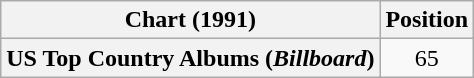<table class="wikitable plainrowheaders" style="text-align:center">
<tr>
<th scope="col">Chart (1991)</th>
<th scope="col">Position</th>
</tr>
<tr>
<th scope="row">US Top Country Albums (<em>Billboard</em>)</th>
<td>65</td>
</tr>
</table>
